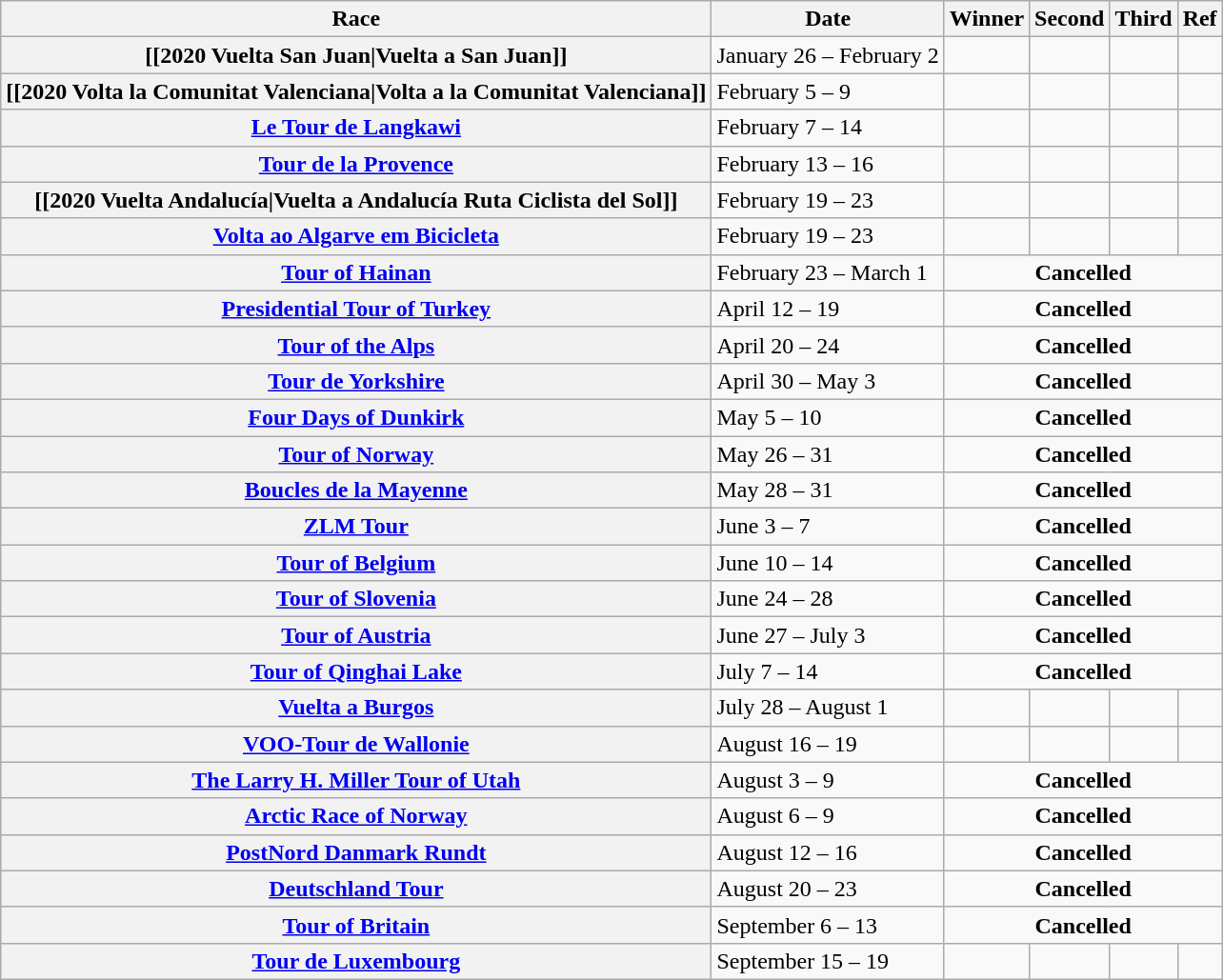<table class="wikitable plainrowheaders">
<tr>
<th>Race</th>
<th>Date</th>
<th>Winner</th>
<th>Second</th>
<th>Third</th>
<th>Ref</th>
</tr>
<tr>
<th scope=row> [[2020 Vuelta  San Juan|Vuelta a San Juan]]</th>
<td>January 26 – February 2</td>
<td></td>
<td></td>
<td></td>
<td></td>
</tr>
<tr>
<th scope=row> [[2020 Volta  la Comunitat Valenciana|Volta a la Comunitat Valenciana]]</th>
<td>February 5 – 9</td>
<td></td>
<td></td>
<td></td>
<td></td>
</tr>
<tr>
<th scope=row> <a href='#'>Le Tour de Langkawi</a></th>
<td>February 7 – 14</td>
<td></td>
<td></td>
<td></td>
<td></td>
</tr>
<tr>
<th scope=row> <a href='#'>Tour de la Provence</a></th>
<td>February 13 – 16</td>
<td></td>
<td></td>
<td></td>
<td></td>
</tr>
<tr>
<th scope=row> [[2020 Vuelta  Andalucía|Vuelta a Andalucía Ruta Ciclista del Sol]]</th>
<td>February 19 – 23</td>
<td></td>
<td></td>
<td></td>
<td></td>
</tr>
<tr>
<th scope=row> <a href='#'>Volta ao Algarve em Bicicleta</a></th>
<td>February 19 – 23</td>
<td></td>
<td></td>
<td></td>
<td></td>
</tr>
<tr>
<th scope=row> <a href='#'>Tour of Hainan</a></th>
<td>February 23 – March 1</td>
<td style="text-align: center;" colspan="4"><strong>Cancelled</strong></td>
</tr>
<tr>
<th scope=row> <a href='#'>Presidential Tour of Turkey</a></th>
<td>April 12 – 19</td>
<td style="text-align: center;" colspan="4"><strong>Cancelled</strong></td>
</tr>
<tr>
<th scope=row> <a href='#'>Tour of the Alps</a></th>
<td>April 20 – 24</td>
<td style="text-align: center;" colspan="4"><strong>Cancelled</strong></td>
</tr>
<tr>
<th scope=row> <a href='#'>Tour de Yorkshire</a></th>
<td>April 30 – May 3</td>
<td style="text-align: center;" colspan="4"><strong>Cancelled</strong></td>
</tr>
<tr>
<th scope=row> <a href='#'>Four Days of Dunkirk</a></th>
<td>May 5 – 10</td>
<td style="text-align: center;" colspan="4"><strong>Cancelled</strong></td>
</tr>
<tr>
<th scope=row> <a href='#'>Tour of Norway</a></th>
<td>May 26 – 31</td>
<td style="text-align: center;" colspan="4"><strong>Cancelled</strong></td>
</tr>
<tr>
<th scope=row> <a href='#'>Boucles de la Mayenne</a></th>
<td>May 28 – 31</td>
<td style="text-align: center;" colspan="4"><strong>Cancelled</strong></td>
</tr>
<tr>
<th scope=row> <a href='#'>ZLM Tour</a></th>
<td>June 3 – 7</td>
<td style="text-align: center;" colspan="4"><strong>Cancelled</strong></td>
</tr>
<tr>
<th scope=row> <a href='#'>Tour of Belgium</a></th>
<td>June 10 – 14</td>
<td style="text-align: center;" colspan="4"><strong>Cancelled</strong></td>
</tr>
<tr>
<th scope=row> <a href='#'>Tour of Slovenia</a></th>
<td>June 24 – 28</td>
<td style="text-align: center;" colspan="4"><strong>Cancelled</strong></td>
</tr>
<tr>
<th scope=row> <a href='#'>Tour of Austria</a></th>
<td>June 27 – July 3</td>
<td style="text-align: center;" colspan="4"><strong>Cancelled</strong></td>
</tr>
<tr>
<th scope=row> <a href='#'>Tour of Qinghai Lake</a></th>
<td>July 7 – 14</td>
<td style="text-align: center;" colspan="4"><strong>Cancelled</strong></td>
</tr>
<tr>
<th scope=row> <a href='#'>Vuelta a Burgos</a></th>
<td>July 28 – August 1</td>
<td></td>
<td></td>
<td></td>
<td></td>
</tr>
<tr>
<th scope=row> <a href='#'>VOO-Tour de Wallonie</a></th>
<td>August 16 – 19</td>
<td></td>
<td></td>
<td></td>
<td></td>
</tr>
<tr>
<th scope=row> <a href='#'>The Larry H. Miller Tour of Utah</a></th>
<td>August 3 – 9</td>
<td style="text-align: center;" colspan="4"><strong>Cancelled</strong></td>
</tr>
<tr>
<th scope=row> <a href='#'>Arctic Race of Norway</a></th>
<td>August 6 – 9</td>
<td style="text-align: center;" colspan="4"><strong>Cancelled</strong></td>
</tr>
<tr>
<th scope=row> <a href='#'>PostNord Danmark Rundt</a></th>
<td>August 12 – 16</td>
<td style="text-align: center;" colspan="4"><strong>Cancelled</strong></td>
</tr>
<tr>
<th scope=row> <a href='#'>Deutschland Tour</a></th>
<td>August 20 – 23</td>
<td style="text-align: center;" colspan="4"><strong>Cancelled</strong></td>
</tr>
<tr>
<th scope=row> <a href='#'>Tour of Britain</a></th>
<td>September 6 – 13</td>
<td style="text-align: center;" colspan="4"><strong>Cancelled</strong></td>
</tr>
<tr>
<th scope=row> <a href='#'>Tour de Luxembourg</a></th>
<td>September 15 – 19</td>
<td></td>
<td></td>
<td></td>
<td></td>
</tr>
</table>
